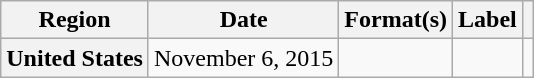<table class="wikitable plainrowheaders">
<tr>
<th scope="col">Region</th>
<th scope="col">Date</th>
<th scope="col">Format(s)</th>
<th scope="col">Label</th>
<th scope="col"></th>
</tr>
<tr>
<th scope="row">United States</th>
<td>November 6, 2015</td>
<td></td>
<td></td>
<td align="center"></td>
</tr>
</table>
